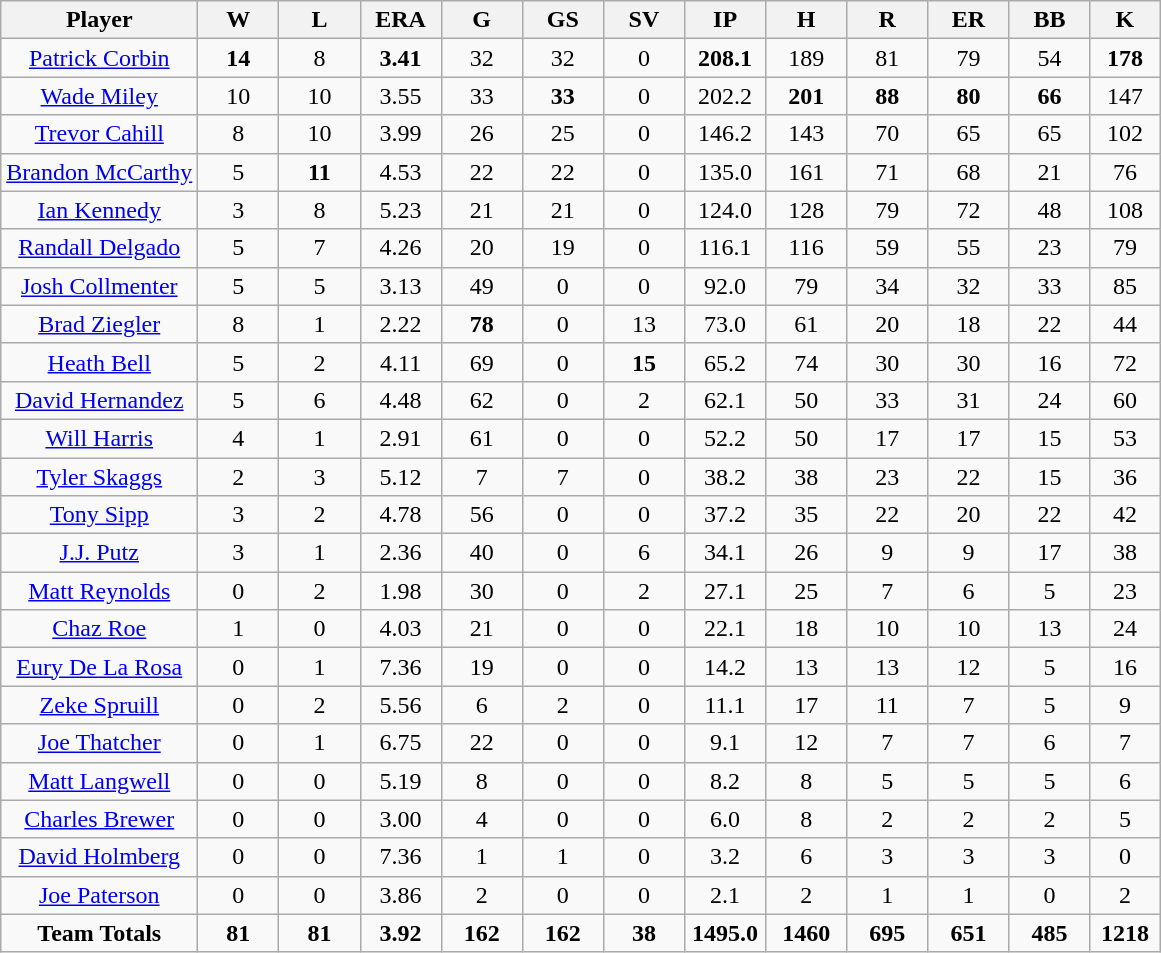<table class="wikitable sortable" style="text-align:center; border:1; cellpadding:2; cellspacing:0;">
<tr>
<th bgcolor="#DDDDFF" width="17%">Player</th>
<th bgcolor="#DDDDFF" width="7%">W</th>
<th bgcolor="#DDDDFF" width="7%">L</th>
<th bgcolor="#DDDDFF" width="7%">ERA</th>
<th bgcolor="#DDDDFF" width="7%">G</th>
<th bgcolor="#DDDDFF" width="7%">GS</th>
<th bgcolor="#DDDDFF" width="7%">SV</th>
<th bgcolor="#DDDDFF" width="7%">IP</th>
<th bgcolor="#DDDDFF" width="7%">H</th>
<th bgcolor="#DDDDFF" width="7%">R</th>
<th bgcolor="#DDDDFF" width="7%">ER</th>
<th bgcolor="#DDDDFF" width="7%">BB</th>
<th bgcolor="#DDDDFF" width="7%">K</th>
</tr>
<tr align=center>
<td><a href='#'>Patrick Corbin</a></td>
<td><strong>14</strong></td>
<td>8</td>
<td><strong>3.41</strong></td>
<td>32</td>
<td>32</td>
<td>0</td>
<td><strong>208.1</strong></td>
<td>189</td>
<td>81</td>
<td>79</td>
<td>54</td>
<td><strong>178</strong></td>
</tr>
<tr align=center>
<td><a href='#'>Wade Miley</a></td>
<td>10</td>
<td>10</td>
<td>3.55</td>
<td>33</td>
<td><strong>33</strong></td>
<td>0</td>
<td>202.2</td>
<td><strong>201</strong></td>
<td><strong>88</strong></td>
<td><strong>80</strong></td>
<td><strong>66</strong></td>
<td>147</td>
</tr>
<tr align=center>
<td><a href='#'>Trevor Cahill</a></td>
<td>8</td>
<td>10</td>
<td>3.99</td>
<td>26</td>
<td>25</td>
<td>0</td>
<td>146.2</td>
<td>143</td>
<td>70</td>
<td>65</td>
<td>65</td>
<td>102</td>
</tr>
<tr align=center>
<td><a href='#'>Brandon McCarthy</a></td>
<td>5</td>
<td><strong>11</strong></td>
<td>4.53</td>
<td>22</td>
<td>22</td>
<td>0</td>
<td>135.0</td>
<td>161</td>
<td>71</td>
<td>68</td>
<td>21</td>
<td>76</td>
</tr>
<tr align=center>
<td><a href='#'>Ian Kennedy</a></td>
<td>3</td>
<td>8</td>
<td>5.23</td>
<td>21</td>
<td>21</td>
<td>0</td>
<td>124.0</td>
<td>128</td>
<td>79</td>
<td>72</td>
<td>48</td>
<td>108</td>
</tr>
<tr align=center>
<td><a href='#'>Randall Delgado</a></td>
<td>5</td>
<td>7</td>
<td>4.26</td>
<td>20</td>
<td>19</td>
<td>0</td>
<td>116.1</td>
<td>116</td>
<td>59</td>
<td>55</td>
<td>23</td>
<td>79</td>
</tr>
<tr align=center>
<td><a href='#'>Josh Collmenter</a></td>
<td>5</td>
<td>5</td>
<td>3.13</td>
<td>49</td>
<td>0</td>
<td>0</td>
<td>92.0</td>
<td>79</td>
<td>34</td>
<td>32</td>
<td>33</td>
<td>85</td>
</tr>
<tr align=center>
<td><a href='#'>Brad Ziegler</a></td>
<td>8</td>
<td>1</td>
<td>2.22</td>
<td><strong>78</strong></td>
<td>0</td>
<td>13</td>
<td>73.0</td>
<td>61</td>
<td>20</td>
<td>18</td>
<td>22</td>
<td>44</td>
</tr>
<tr align=center>
<td><a href='#'>Heath Bell</a></td>
<td>5</td>
<td>2</td>
<td>4.11</td>
<td>69</td>
<td>0</td>
<td><strong>15</strong></td>
<td>65.2</td>
<td>74</td>
<td>30</td>
<td>30</td>
<td>16</td>
<td>72</td>
</tr>
<tr align=center>
<td><a href='#'>David Hernandez</a></td>
<td>5</td>
<td>6</td>
<td>4.48</td>
<td>62</td>
<td>0</td>
<td>2</td>
<td>62.1</td>
<td>50</td>
<td>33</td>
<td>31</td>
<td>24</td>
<td>60</td>
</tr>
<tr align=center>
<td><a href='#'>Will Harris</a></td>
<td>4</td>
<td>1</td>
<td>2.91</td>
<td>61</td>
<td>0</td>
<td>0</td>
<td>52.2</td>
<td>50</td>
<td>17</td>
<td>17</td>
<td>15</td>
<td>53</td>
</tr>
<tr align=center>
<td><a href='#'>Tyler Skaggs</a></td>
<td>2</td>
<td>3</td>
<td>5.12</td>
<td>7</td>
<td>7</td>
<td>0</td>
<td>38.2</td>
<td>38</td>
<td>23</td>
<td>22</td>
<td>15</td>
<td>36</td>
</tr>
<tr align=center>
<td><a href='#'>Tony Sipp</a></td>
<td>3</td>
<td>2</td>
<td>4.78</td>
<td>56</td>
<td>0</td>
<td>0</td>
<td>37.2</td>
<td>35</td>
<td>22</td>
<td>20</td>
<td>22</td>
<td>42</td>
</tr>
<tr align=center>
<td><a href='#'>J.J. Putz</a></td>
<td>3</td>
<td>1</td>
<td>2.36</td>
<td>40</td>
<td>0</td>
<td>6</td>
<td>34.1</td>
<td>26</td>
<td>9</td>
<td>9</td>
<td>17</td>
<td>38</td>
</tr>
<tr align=center>
<td><a href='#'>Matt Reynolds</a></td>
<td>0</td>
<td>2</td>
<td>1.98</td>
<td>30</td>
<td>0</td>
<td>2</td>
<td>27.1</td>
<td>25</td>
<td>7</td>
<td>6</td>
<td>5</td>
<td>23</td>
</tr>
<tr align=center>
<td><a href='#'>Chaz Roe</a></td>
<td>1</td>
<td>0</td>
<td>4.03</td>
<td>21</td>
<td>0</td>
<td>0</td>
<td>22.1</td>
<td>18</td>
<td>10</td>
<td>10</td>
<td>13</td>
<td>24</td>
</tr>
<tr align=center>
<td><a href='#'>Eury De La Rosa</a></td>
<td>0</td>
<td>1</td>
<td>7.36</td>
<td>19</td>
<td>0</td>
<td>0</td>
<td>14.2</td>
<td>13</td>
<td>13</td>
<td>12</td>
<td>5</td>
<td>16</td>
</tr>
<tr align=center>
<td><a href='#'>Zeke Spruill</a></td>
<td>0</td>
<td>2</td>
<td>5.56</td>
<td>6</td>
<td>2</td>
<td>0</td>
<td>11.1</td>
<td>17</td>
<td>11</td>
<td>7</td>
<td>5</td>
<td>9</td>
</tr>
<tr align=center>
<td><a href='#'>Joe Thatcher</a></td>
<td>0</td>
<td>1</td>
<td>6.75</td>
<td>22</td>
<td>0</td>
<td>0</td>
<td>9.1</td>
<td>12</td>
<td>7</td>
<td>7</td>
<td>6</td>
<td>7</td>
</tr>
<tr align=center>
<td><a href='#'>Matt Langwell</a></td>
<td>0</td>
<td>0</td>
<td>5.19</td>
<td>8</td>
<td>0</td>
<td>0</td>
<td>8.2</td>
<td>8</td>
<td>5</td>
<td>5</td>
<td>5</td>
<td>6</td>
</tr>
<tr align=center>
<td><a href='#'>Charles Brewer</a></td>
<td>0</td>
<td>0</td>
<td>3.00</td>
<td>4</td>
<td>0</td>
<td>0</td>
<td>6.0</td>
<td>8</td>
<td>2</td>
<td>2</td>
<td>2</td>
<td>5</td>
</tr>
<tr align=center>
<td><a href='#'>David Holmberg</a></td>
<td>0</td>
<td>0</td>
<td>7.36</td>
<td>1</td>
<td>1</td>
<td>0</td>
<td>3.2</td>
<td>6</td>
<td>3</td>
<td>3</td>
<td>3</td>
<td>0</td>
</tr>
<tr align=center>
<td><a href='#'>Joe Paterson</a></td>
<td>0</td>
<td>0</td>
<td>3.86</td>
<td>2</td>
<td>0</td>
<td>0</td>
<td>2.1</td>
<td>2</td>
<td>1</td>
<td>1</td>
<td>0</td>
<td>2</td>
</tr>
<tr align=center>
<td><strong>Team Totals</strong></td>
<td><strong>81</strong></td>
<td><strong>81</strong></td>
<td><strong>3.92</strong></td>
<td><strong>162</strong></td>
<td><strong>162</strong></td>
<td><strong>38</strong></td>
<td><strong>1495.0</strong></td>
<td><strong>1460</strong></td>
<td><strong>695</strong></td>
<td><strong>651</strong></td>
<td><strong>485</strong></td>
<td><strong>1218</strong></td>
</tr>
</table>
